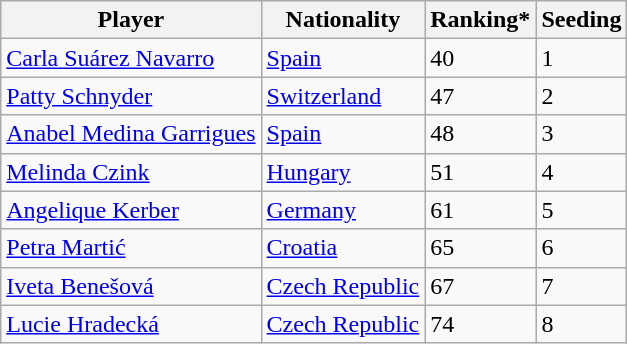<table class="wikitable" border="1">
<tr>
<th>Player</th>
<th>Nationality</th>
<th>Ranking*</th>
<th>Seeding</th>
</tr>
<tr>
<td><a href='#'>Carla Suárez Navarro</a></td>
<td> <a href='#'>Spain</a></td>
<td>40</td>
<td>1</td>
</tr>
<tr>
<td><a href='#'>Patty Schnyder</a></td>
<td> <a href='#'>Switzerland</a></td>
<td>47</td>
<td>2</td>
</tr>
<tr>
<td><a href='#'>Anabel Medina Garrigues</a></td>
<td> <a href='#'>Spain</a></td>
<td>48</td>
<td>3</td>
</tr>
<tr>
<td><a href='#'>Melinda Czink</a></td>
<td> <a href='#'>Hungary</a></td>
<td>51</td>
<td>4</td>
</tr>
<tr>
<td><a href='#'>Angelique Kerber</a></td>
<td> <a href='#'>Germany</a></td>
<td>61</td>
<td>5</td>
</tr>
<tr>
<td><a href='#'>Petra Martić</a></td>
<td> <a href='#'>Croatia</a></td>
<td>65</td>
<td>6</td>
</tr>
<tr>
<td><a href='#'>Iveta Benešová</a></td>
<td> <a href='#'>Czech Republic</a></td>
<td>67</td>
<td>7</td>
</tr>
<tr>
<td><a href='#'>Lucie Hradecká</a></td>
<td> <a href='#'>Czech Republic</a></td>
<td>74</td>
<td>8</td>
</tr>
</table>
